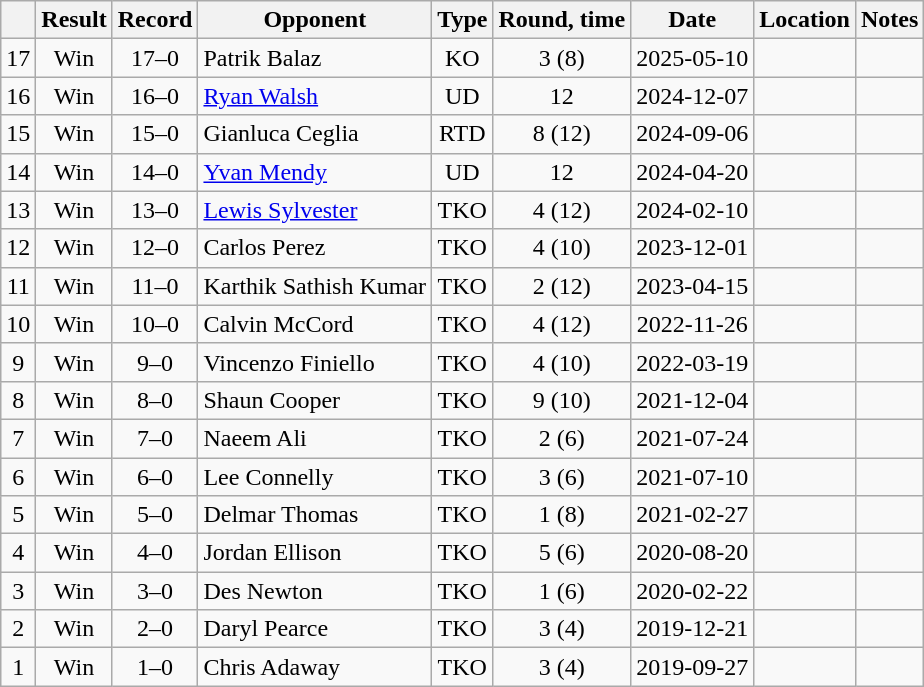<table class=wikitable style=text-align:center>
<tr>
<th></th>
<th>Result</th>
<th>Record</th>
<th>Opponent</th>
<th>Type</th>
<th>Round, time</th>
<th>Date</th>
<th>Location</th>
<th>Notes</th>
</tr>
<tr>
<td>17</td>
<td>Win</td>
<td>17–0</td>
<td align=left>Patrik Balaz</td>
<td>KO</td>
<td>3 (8)</td>
<td>2025-05-10</td>
<td align=left></td>
<td></td>
</tr>
<tr>
<td>16</td>
<td>Win</td>
<td>16–0</td>
<td align=left><a href='#'>Ryan Walsh</a></td>
<td>UD</td>
<td>12</td>
<td>2024-12-07</td>
<td align=left></td>
<td align=left></td>
</tr>
<tr>
<td>15</td>
<td>Win</td>
<td>15–0</td>
<td align=left>Gianluca Ceglia</td>
<td>RTD</td>
<td>8 (12)</td>
<td>2024-09-06</td>
<td align=left></td>
<td align=left></td>
</tr>
<tr>
<td>14</td>
<td>Win</td>
<td>14–0</td>
<td align=left><a href='#'>Yvan Mendy</a></td>
<td>UD</td>
<td>12</td>
<td>2024-04-20</td>
<td align=left></td>
<td align=left></td>
</tr>
<tr>
<td>13</td>
<td>Win</td>
<td>13–0</td>
<td align=left><a href='#'>Lewis Sylvester</a></td>
<td>TKO</td>
<td>4 (12)</td>
<td>2024-02-10</td>
<td align=left></td>
<td align=left></td>
</tr>
<tr>
<td>12</td>
<td>Win</td>
<td>12–0</td>
<td align=left>Carlos Perez</td>
<td>TKO</td>
<td>4 (10)</td>
<td>2023-12-01</td>
<td align=left></td>
<td align=left></td>
</tr>
<tr>
<td>11</td>
<td>Win</td>
<td>11–0</td>
<td align=left>Karthik Sathish Kumar</td>
<td>TKO</td>
<td>2 (12)</td>
<td>2023-04-15</td>
<td align=left></td>
<td align=left></td>
</tr>
<tr>
<td>10</td>
<td>Win</td>
<td>10–0</td>
<td align=left>Calvin McCord</td>
<td>TKO</td>
<td>4 (12)</td>
<td>2022-11-26</td>
<td align=left></td>
<td align=left></td>
</tr>
<tr>
<td>9</td>
<td>Win</td>
<td>9–0</td>
<td align=left>Vincenzo Finiello</td>
<td>TKO</td>
<td>4 (10)</td>
<td>2022-03-19</td>
<td align=left></td>
<td align=left></td>
</tr>
<tr>
<td>8</td>
<td>Win</td>
<td>8–0</td>
<td align=left>Shaun Cooper</td>
<td>TKO</td>
<td>9 (10)</td>
<td>2021-12-04</td>
<td align=left></td>
<td align=left></td>
</tr>
<tr>
<td>7</td>
<td>Win</td>
<td>7–0</td>
<td align=left>Naeem Ali</td>
<td>TKO</td>
<td>2 (6)</td>
<td>2021-07-24</td>
<td align=left></td>
<td align=left></td>
</tr>
<tr>
<td>6</td>
<td>Win</td>
<td>6–0</td>
<td align=left>Lee Connelly</td>
<td>TKO</td>
<td>3 (6)</td>
<td>2021-07-10</td>
<td align=left></td>
<td align=left></td>
</tr>
<tr>
<td>5</td>
<td>Win</td>
<td>5–0</td>
<td align=left>Delmar Thomas</td>
<td>TKO</td>
<td>1 (8)</td>
<td>2021-02-27</td>
<td align=left></td>
<td align=left></td>
</tr>
<tr>
<td>4</td>
<td>Win</td>
<td>4–0</td>
<td align=left>Jordan Ellison</td>
<td>TKO</td>
<td>5 (6)</td>
<td>2020-08-20</td>
<td align=left></td>
<td align=left></td>
</tr>
<tr>
<td>3</td>
<td>Win</td>
<td>3–0</td>
<td align=left>Des Newton</td>
<td>TKO</td>
<td>1 (6)</td>
<td>2020-02-22</td>
<td align=left></td>
<td align=left></td>
</tr>
<tr>
<td>2</td>
<td>Win</td>
<td>2–0</td>
<td align=left>Daryl Pearce</td>
<td>TKO</td>
<td>3 (4)</td>
<td>2019-12-21</td>
<td align=left></td>
<td align=left></td>
</tr>
<tr>
<td>1</td>
<td>Win</td>
<td>1–0</td>
<td align=left>Chris Adaway</td>
<td>TKO</td>
<td>3 (4)</td>
<td>2019-09-27</td>
<td align=left></td>
<td align=left></td>
</tr>
</table>
